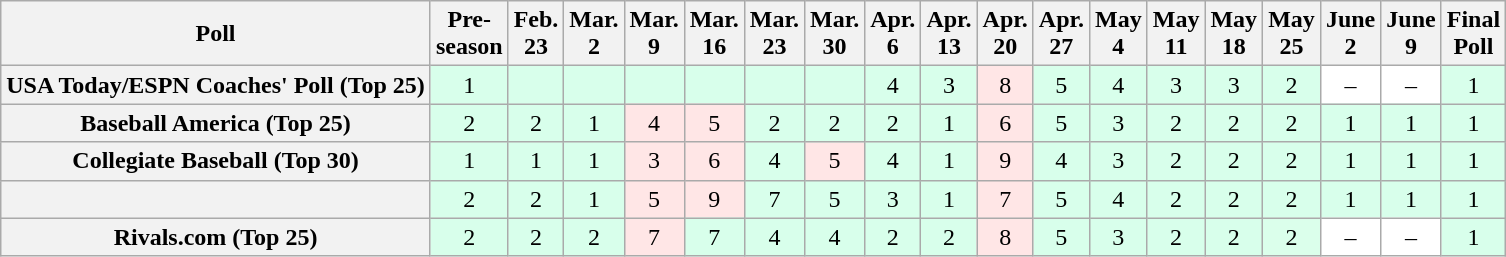<table class="wikitable" style="white-space:nowrap;">
<tr>
<th>Poll</th>
<th>Pre-<br>season</th>
<th>Feb.<br>23</th>
<th>Mar.<br>2</th>
<th>Mar.<br>9</th>
<th>Mar.<br>16</th>
<th>Mar.<br>23</th>
<th>Mar.<br>30</th>
<th>Apr.<br>6</th>
<th>Apr.<br>13</th>
<th>Apr.<br>20</th>
<th>Apr.<br>27</th>
<th>May<br>4</th>
<th>May<br>11</th>
<th>May<br>18</th>
<th>May<br>25</th>
<th>June<br>2</th>
<th>June<br>9</th>
<th>Final<br>Poll</th>
</tr>
<tr style="text-align:center;">
<th>USA Today/ESPN Coaches' Poll (Top 25)</th>
<td style="background:#D8FFEB;">1</td>
<td style="background:#D8FFEB;"></td>
<td style="background:#D8FFEB;"></td>
<td style="background:#D8FFEB;"></td>
<td style="background:#D8FFEB;"></td>
<td style="background:#D8FFEB;"></td>
<td style="background:#D8FFEB;"></td>
<td style="background:#D8FFEB;">4</td>
<td style="background:#D8FFEB;">3</td>
<td style="background:#FFE6E6;">8</td>
<td style="background:#D8FFEB;">5</td>
<td style="background:#D8FFEB;">4</td>
<td style="background:#D8FFEB;">3</td>
<td style="background:#D8FFEB;">3</td>
<td style="background:#D8FFEB;">2</td>
<td style="background:#FFF;">–</td>
<td style="background:#FFF;">–</td>
<td style="background:#D8FFEB;">1</td>
</tr>
<tr style="text-align:center;">
<th>Baseball America (Top 25)</th>
<td style="background:#D8FFEB;">2</td>
<td style="background:#D8FFEB;">2</td>
<td style="background:#D8FFEB;">1</td>
<td style="background:#FFE6E6;">4</td>
<td style="background:#FFE6E6;">5</td>
<td style="background:#D8FFEB;">2</td>
<td style="background:#D8FFEB;">2</td>
<td style="background:#D8FFEB;">2</td>
<td style="background:#D8FFEB;">1</td>
<td style="background:#FFE6E6;">6</td>
<td style="background:#D8FFEB;">5</td>
<td style="background:#D8FFEB;">3</td>
<td style="background:#D8FFEB;">2</td>
<td style="background:#D8FFEB;">2</td>
<td style="background:#D8FFEB;">2</td>
<td style="background:#D8FFEB;">1</td>
<td style="background:#D8FFEB;">1</td>
<td style="background:#D8FFEB;">1</td>
</tr>
<tr style="text-align:center;">
<th>Collegiate Baseball (Top 30)</th>
<td style="background:#D8FFEB;">1</td>
<td style="background:#D8FFEB;">1</td>
<td style="background:#D8FFEB;">1</td>
<td style="background:#FFE6E6;">3</td>
<td style="background:#FFE6E6;">6</td>
<td style="background:#D8FFEB;">4</td>
<td style="background:#FFE6E6;">5</td>
<td style="background:#D8FFEB;">4</td>
<td style="background:#D8FFEB;">1</td>
<td style="background:#FFE6E6;">9</td>
<td style="background:#D8FFEB;">4</td>
<td style="background:#D8FFEB;">3</td>
<td style="background:#D8FFEB;">2</td>
<td style="background:#D8FFEB;">2</td>
<td style="background:#D8FFEB;">2</td>
<td style="background:#D8FFEB;">1</td>
<td style="background:#D8FFEB;">1</td>
<td style="background:#D8FFEB;">1</td>
</tr>
<tr style="text-align:center;">
<th></th>
<td style="background:#D8FFEB;">2</td>
<td style="background:#D8FFEB;">2</td>
<td style="background:#D8FFEB;">1</td>
<td style="background:#FFE6E6;">5</td>
<td style="background:#FFE6E6;">9</td>
<td style="background:#D8FFEB;">7</td>
<td style="background:#D8FFEB;">5</td>
<td style="background:#D8FFEB;">3</td>
<td style="background:#D8FFEB;">1</td>
<td style="background:#FFE6E6;">7</td>
<td style="background:#D8FFEB;">5</td>
<td style="background:#D8FFEB;">4</td>
<td style="background:#D8FFEB;">2</td>
<td style="background:#D8FFEB;">2</td>
<td style="background:#D8FFEB;">2</td>
<td style="background:#D8FFEB;">1</td>
<td style="background:#D8FFEB;">1</td>
<td style="background:#D8FFEB;">1</td>
</tr>
<tr style="text-align:center;">
<th>Rivals.com (Top 25)</th>
<td style="background:#D8FFEB;">2</td>
<td style="background:#D8FFEB;">2</td>
<td style="background:#D8FFEB;">2</td>
<td style="background:#FFE6E6;">7</td>
<td style="background:#D8FFEB;">7</td>
<td style="background:#D8FFEB;">4</td>
<td style="background:#D8FFEB;">4</td>
<td style="background:#D8FFEB;">2</td>
<td style="background:#D8FFEB;">2</td>
<td style="background:#FFE6E6;">8</td>
<td style="background:#D8FFEB;">5</td>
<td style="background:#D8FFEB;">3</td>
<td style="background:#D8FFEB;">2</td>
<td style="background:#D8FFEB;">2</td>
<td style="background:#DBFFEB;">2</td>
<td style="background:#FFF;">–</td>
<td style="background:#FFF;">–</td>
<td style="background:#D8FFEB;">1</td>
</tr>
</table>
